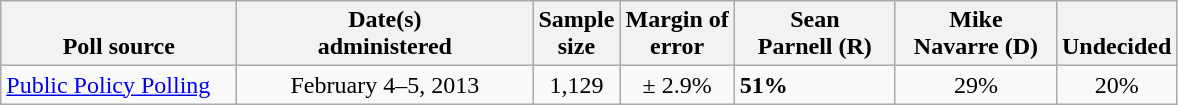<table class="wikitable">
<tr valign= bottom>
<th style="width:150px;">Poll source</th>
<th style="width:190px;">Date(s)<br>administered</th>
<th class=small>Sample<br>size</th>
<th>Margin of<br>error</th>
<th style="width:100px;">Sean<br>Parnell (R)</th>
<th style="width:100px;">Mike<br>Navarre (D)</th>
<th style="width:40px;">Undecided</th>
</tr>
<tr>
<td><a href='#'>Public Policy Polling</a></td>
<td align=center>February 4–5, 2013</td>
<td align=center>1,129</td>
<td align=center>± 2.9%</td>
<td><strong>51%</strong></td>
<td align=center>29%</td>
<td align=center>20%</td>
</tr>
</table>
